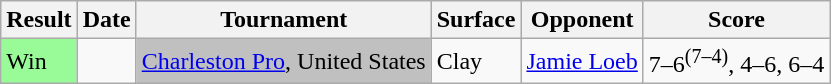<table class="sortable wikitable">
<tr>
<th>Result</th>
<th>Date</th>
<th>Tournament</th>
<th>Surface</th>
<th>Opponent</th>
<th class="unsortable">Score</th>
</tr>
<tr>
<td style="background:#98fb98;">Win</td>
<td><a href='#'></a></td>
<td bgcolor=silver><a href='#'>Charleston Pro</a>, United States</td>
<td>Clay</td>
<td> <a href='#'>Jamie Loeb</a></td>
<td>7–6<sup>(7–4)</sup>, 4–6, 6–4</td>
</tr>
</table>
